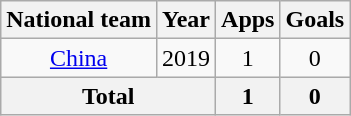<table class="wikitable" style="text-align:center">
<tr>
<th>National team</th>
<th>Year</th>
<th>Apps</th>
<th>Goals</th>
</tr>
<tr>
<td rowspan="1"><a href='#'>China</a></td>
<td>2019</td>
<td>1</td>
<td>0</td>
</tr>
<tr>
<th colspan=2>Total</th>
<th>1</th>
<th>0</th>
</tr>
</table>
